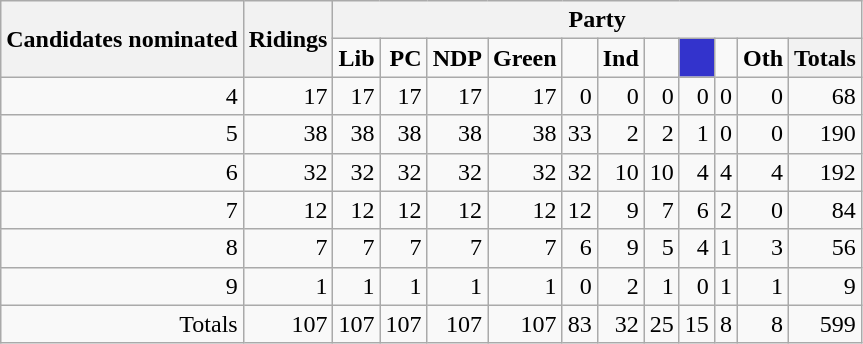<table class="wikitable" style="text-align:right;">
<tr>
<th rowspan="2">Candidates nominated</th>
<th rowspan="2">Ridings</th>
<th colspan="11">Party</th>
</tr>
<tr>
<td><strong>Lib</strong></td>
<td><strong>PC</strong></td>
<td><strong>NDP</strong></td>
<td><strong>Green</strong></td>
<td><strong></strong></td>
<td><strong>Ind</strong></td>
<td><strong></strong></td>
<td style="background-color:#3333CC; color: white" align="center"><strong></strong></td>
<td><strong></strong></td>
<td><strong>Oth</strong></td>
<th>Totals</th>
</tr>
<tr>
<td>4</td>
<td>17</td>
<td>17</td>
<td>17</td>
<td>17</td>
<td>17</td>
<td>0</td>
<td>0</td>
<td>0</td>
<td>0</td>
<td>0</td>
<td>0</td>
<td>68</td>
</tr>
<tr>
<td>5</td>
<td>38</td>
<td>38</td>
<td>38</td>
<td>38</td>
<td>38</td>
<td>33</td>
<td>2</td>
<td>2</td>
<td>1</td>
<td>0</td>
<td>0</td>
<td>190</td>
</tr>
<tr>
<td>6</td>
<td>32</td>
<td>32</td>
<td>32</td>
<td>32</td>
<td>32</td>
<td>32</td>
<td>10</td>
<td>10</td>
<td>4</td>
<td>4</td>
<td>4</td>
<td>192</td>
</tr>
<tr>
<td>7</td>
<td>12</td>
<td>12</td>
<td>12</td>
<td>12</td>
<td>12</td>
<td>12</td>
<td>9</td>
<td>7</td>
<td>6</td>
<td>2</td>
<td>0</td>
<td>84</td>
</tr>
<tr>
<td>8</td>
<td>7</td>
<td>7</td>
<td>7</td>
<td>7</td>
<td>7</td>
<td>6</td>
<td>9</td>
<td>5</td>
<td>4</td>
<td>1</td>
<td>3</td>
<td>56</td>
</tr>
<tr>
<td>9</td>
<td>1</td>
<td>1</td>
<td>1</td>
<td>1</td>
<td>1</td>
<td>0</td>
<td>2</td>
<td>1</td>
<td>0</td>
<td>1</td>
<td>1</td>
<td>9</td>
</tr>
<tr>
<td>Totals</td>
<td>107</td>
<td>107</td>
<td>107</td>
<td>107</td>
<td>107</td>
<td>83</td>
<td>32</td>
<td>25</td>
<td>15</td>
<td>8</td>
<td>8</td>
<td>599</td>
</tr>
</table>
